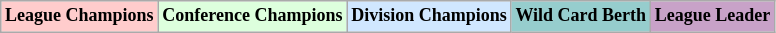<table class="wikitable"  style="margin:center; font-size:75%;">
<tr>
<td style="text-align:center; background:#fcc;"><strong>League Champions</strong></td>
<td style="text-align:center; background:#dfd;"><strong>Conference Champions</strong></td>
<td style="text-align:center; background:#d0e7ff;"><strong>Division Champions</strong></td>
<td style="text-align:center; background:#96cdcd;"><strong>Wild Card Berth</strong></td>
<td style="text-align:center; background:#c8a2c8;"><strong>League Leader</strong></td>
</tr>
</table>
